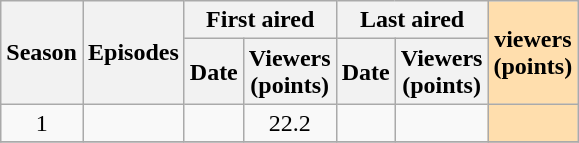<table class="wikitable" style="text-align: center">
<tr>
<th scope="col" rowspan="2">Season</th>
<th scope="col" rowspan="2" colspan="1">Episodes</th>
<th scope="col" colspan="2">First aired</th>
<th scope="col" colspan="2">Last aired</th>
<th style="background:#ffdead;" rowspan="2"> viewers <br> (points)</th>
</tr>
<tr>
<th scope="col">Date</th>
<th scope="col">Viewers<br>(points)</th>
<th scope="col">Date</th>
<th scope="col">Viewers<br>(points)</th>
</tr>
<tr>
<td>1</td>
<td></td>
<td></td>
<td>22.2</td>
<td></td>
<td></td>
<td style="background:#ffdead;"></td>
</tr>
<tr>
</tr>
</table>
